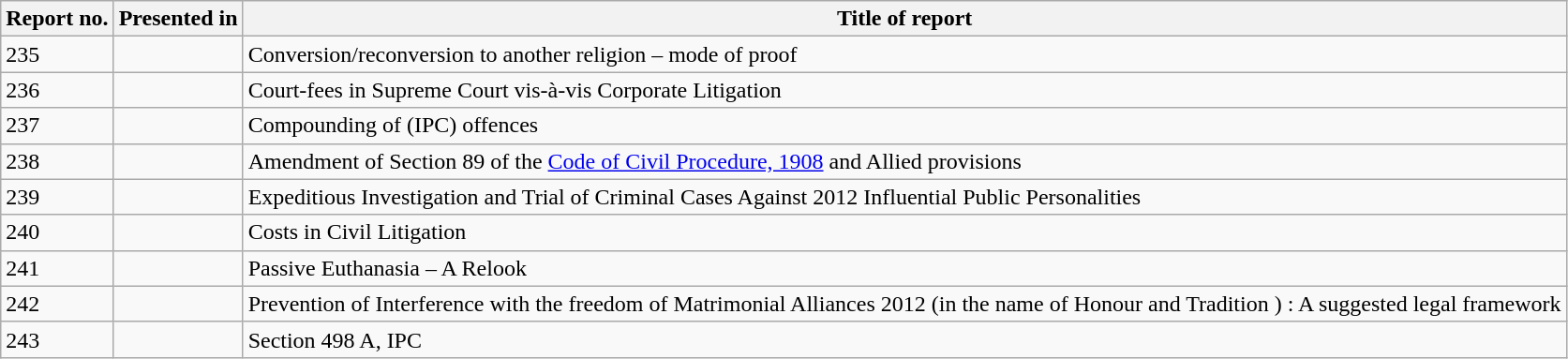<table class="wikitable">
<tr>
<th>Report no.</th>
<th>Presented in</th>
<th>Title of report</th>
</tr>
<tr>
<td>235</td>
<td></td>
<td>Conversion/reconversion to another religion – mode of proof</td>
</tr>
<tr>
<td>236</td>
<td></td>
<td>Court-fees in Supreme Court vis-à-vis Corporate Litigation</td>
</tr>
<tr>
<td>237</td>
<td></td>
<td>Compounding of (IPC) offences</td>
</tr>
<tr>
<td>238</td>
<td></td>
<td>Amendment of Section 89 of the <a href='#'>Code of Civil Procedure, 1908</a> and Allied provisions</td>
</tr>
<tr>
<td>239</td>
<td></td>
<td>Expeditious Investigation and Trial of Criminal Cases Against 2012 Influential Public Personalities</td>
</tr>
<tr>
<td>240</td>
<td></td>
<td>Costs in Civil Litigation</td>
</tr>
<tr>
<td>241</td>
<td></td>
<td>Passive Euthanasia – A Relook</td>
</tr>
<tr>
<td>242</td>
<td></td>
<td>Prevention of Interference with the freedom of Matrimonial Alliances 2012 (in the name of Honour and Tradition ) : A suggested legal framework</td>
</tr>
<tr>
<td>243</td>
<td></td>
<td>Section 498 A, IPC</td>
</tr>
</table>
